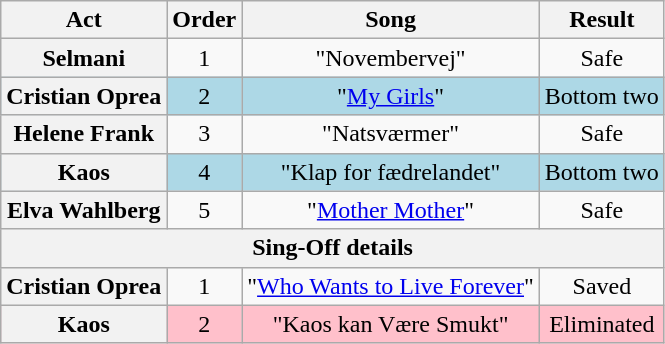<table class="wikitable plainrowheaders" style="text-align:center;">
<tr>
<th scope="col">Act</th>
<th scope="col">Order</th>
<th scope="col">Song</th>
<th scope="col">Result</th>
</tr>
<tr>
<th scope=row>Selmani</th>
<td>1</td>
<td>"Novembervej"</td>
<td>Safe</td>
</tr>
<tr style="background:lightblue">
<th scope=row>Cristian Oprea</th>
<td>2</td>
<td>"<a href='#'>My Girls</a>"</td>
<td>Bottom two</td>
</tr>
<tr>
<th scope=row>Helene Frank</th>
<td>3</td>
<td>"Natsværmer"</td>
<td>Safe</td>
</tr>
<tr style="background:lightblue">
<th scope=row>Kaos</th>
<td>4</td>
<td>"Klap for fædrelandet"</td>
<td>Bottom two</td>
</tr>
<tr>
<th scope=row>Elva Wahlberg</th>
<td>5</td>
<td>"<a href='#'>Mother Mother</a>"</td>
<td>Safe</td>
</tr>
<tr>
<th colspan="5">Sing-Off details</th>
</tr>
<tr>
<th scope="row">Cristian Oprea</th>
<td>1</td>
<td>"<a href='#'>Who Wants to Live Forever</a>"</td>
<td>Saved</td>
</tr>
<tr style="background:pink">
<th scope="row">Kaos</th>
<td>2</td>
<td>"Kaos kan Være Smukt"</td>
<td>Eliminated</td>
</tr>
</table>
